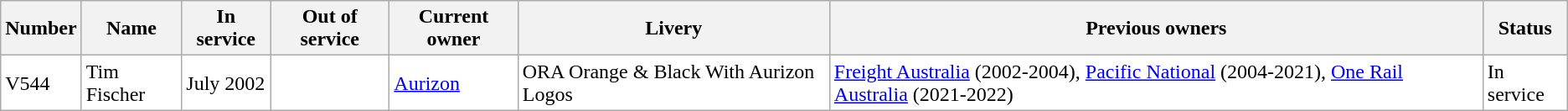<table class="wikitable sortable mw-collapsible">
<tr>
<th>Number</th>
<th>Name</th>
<th>In service</th>
<th>Out of service</th>
<th>Current owner</th>
<th>Livery</th>
<th>Previous owners</th>
<th>Status</th>
</tr>
<tr bgcolor="#FFFFFF">
<td>V544</td>
<td>Tim Fischer</td>
<td>July 2002</td>
<td></td>
<td><a href='#'>Aurizon</a></td>
<td>ORA Orange & Black With Aurizon Logos</td>
<td><a href='#'>Freight Australia</a> (2002-2004), <a href='#'>Pacific National</a> (2004-2021), <a href='#'>One Rail Australia</a> (2021-2022)</td>
<td>In service</td>
</tr>
</table>
